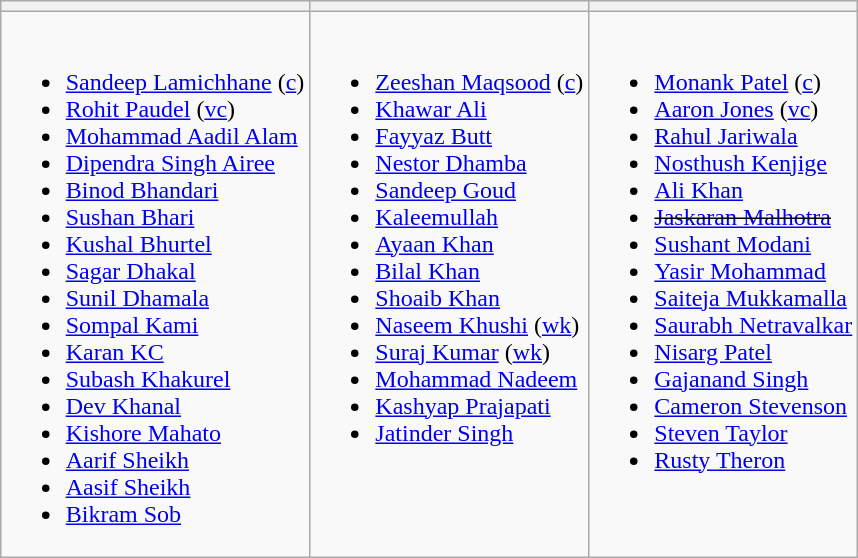<table class="wikitable" style="text-align:left; margin:auto">
<tr>
<th></th>
<th></th>
<th></th>
</tr>
<tr style="vertical-align:top">
<td><br><ul><li><a href='#'>Sandeep Lamichhane</a> (<a href='#'>c</a>)</li><li><a href='#'>Rohit Paudel</a> (<a href='#'>vc</a>)</li><li><a href='#'>Mohammad Aadil Alam</a></li><li><a href='#'>Dipendra Singh Airee</a></li><li><a href='#'>Binod Bhandari</a></li><li><a href='#'>Sushan Bhari</a></li><li><a href='#'>Kushal Bhurtel</a></li><li><a href='#'>Sagar Dhakal</a></li><li><a href='#'>Sunil Dhamala</a></li><li><a href='#'>Sompal Kami</a></li><li><a href='#'>Karan KC</a></li><li><a href='#'>Subash Khakurel</a></li><li><a href='#'>Dev Khanal</a></li><li><a href='#'>Kishore Mahato</a></li><li><a href='#'>Aarif Sheikh</a></li><li><a href='#'>Aasif Sheikh</a></li><li><a href='#'>Bikram Sob</a></li></ul></td>
<td><br><ul><li><a href='#'>Zeeshan Maqsood</a> (<a href='#'>c</a>)</li><li><a href='#'>Khawar Ali</a></li><li><a href='#'>Fayyaz Butt</a></li><li><a href='#'>Nestor Dhamba</a></li><li><a href='#'>Sandeep Goud</a></li><li><a href='#'>Kaleemullah</a></li><li><a href='#'>Ayaan Khan</a></li><li><a href='#'>Bilal Khan</a></li><li><a href='#'>Shoaib Khan</a></li><li><a href='#'>Naseem Khushi</a> (<a href='#'>wk</a>)</li><li><a href='#'>Suraj Kumar</a> (<a href='#'>wk</a>)</li><li><a href='#'>Mohammad Nadeem</a></li><li><a href='#'>Kashyap Prajapati</a></li><li><a href='#'>Jatinder Singh</a></li></ul></td>
<td><br><ul><li><a href='#'>Monank Patel</a> (<a href='#'>c</a>)</li><li><a href='#'>Aaron Jones</a> (<a href='#'>vc</a>)</li><li><a href='#'>Rahul Jariwala</a></li><li><a href='#'>Nosthush Kenjige</a></li><li><a href='#'>Ali Khan</a></li><li><s><a href='#'>Jaskaran Malhotra</a></s></li><li><a href='#'>Sushant Modani</a></li><li><a href='#'>Yasir Mohammad</a></li><li><a href='#'>Saiteja Mukkamalla</a></li><li><a href='#'>Saurabh Netravalkar</a></li><li><a href='#'>Nisarg Patel</a></li><li><a href='#'>Gajanand Singh</a></li><li><a href='#'>Cameron Stevenson</a></li><li><a href='#'>Steven Taylor</a></li><li><a href='#'>Rusty Theron</a></li></ul></td>
</tr>
</table>
